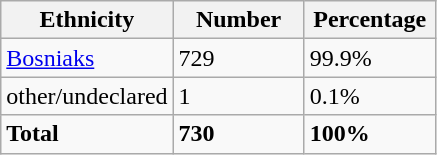<table class="wikitable">
<tr>
<th width="100px">Ethnicity</th>
<th width="80px">Number</th>
<th width="80px">Percentage</th>
</tr>
<tr>
<td><a href='#'>Bosniaks</a></td>
<td>729</td>
<td>99.9%</td>
</tr>
<tr>
<td>other/undeclared</td>
<td>1</td>
<td>0.1%</td>
</tr>
<tr>
<td><strong>Total</strong></td>
<td><strong>730</strong></td>
<td><strong>100%</strong></td>
</tr>
</table>
